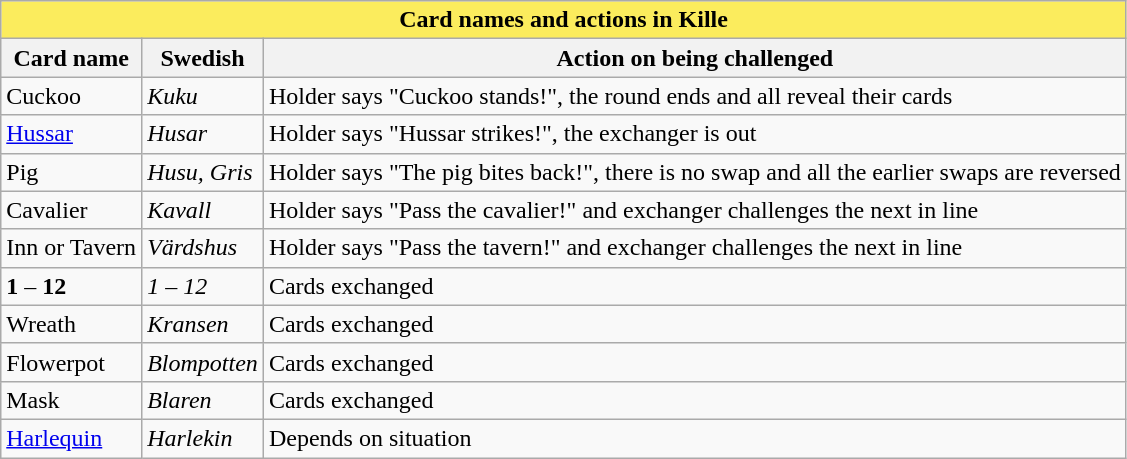<table class="wikitable">
<tr align="center">
<td style="background: #FBEC5D;" colspan="3"><strong>Card names and actions in Kille</strong></td>
</tr>
<tr>
<th>Card name</th>
<th>Swedish</th>
<th>Action on being challenged</th>
</tr>
<tr>
<td>Cuckoo</td>
<td><em>Kuku</em></td>
<td>Holder says "Cuckoo stands!", the round ends and all reveal their cards</td>
</tr>
<tr>
<td><a href='#'>Hussar</a></td>
<td><em>Husar</em></td>
<td>Holder says "Hussar strikes!", the exchanger is out</td>
</tr>
<tr>
<td>Pig</td>
<td><em>Husu, Gris</em></td>
<td>Holder says "The pig bites back!", there is no swap and all the earlier swaps are reversed</td>
</tr>
<tr>
<td>Cavalier</td>
<td><em>Kavall</em></td>
<td>Holder says "Pass the cavalier!" and exchanger challenges the next in line</td>
</tr>
<tr>
<td>Inn or Tavern</td>
<td><em>Värdshus</em></td>
<td>Holder says "Pass the tavern!" and exchanger challenges the next in line</td>
</tr>
<tr>
<td><strong>1</strong> – <strong>12</strong></td>
<td><em>1 – 12</em></td>
<td>Cards exchanged</td>
</tr>
<tr>
<td>Wreath</td>
<td><em>Kransen</em></td>
<td>Cards exchanged</td>
</tr>
<tr>
<td>Flowerpot</td>
<td><em>Blompotten</em></td>
<td>Cards exchanged</td>
</tr>
<tr>
<td>Mask</td>
<td><em>Blaren</em></td>
<td>Cards exchanged</td>
</tr>
<tr>
<td><a href='#'>Harlequin</a></td>
<td><em>Harlekin</em></td>
<td>Depends on situation</td>
</tr>
</table>
